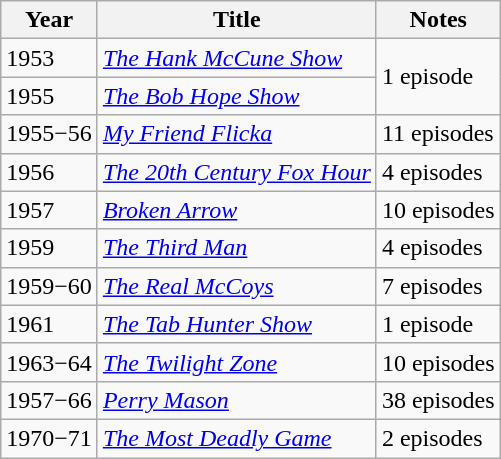<table class="wikitable">
<tr>
<th>Year</th>
<th>Title</th>
<th>Notes</th>
</tr>
<tr>
<td>1953</td>
<td><em><a href='#'>The Hank McCune Show</a></em></td>
<td rowspan=2>1 episode</td>
</tr>
<tr>
<td>1955</td>
<td><em><a href='#'>The Bob Hope Show</a></em></td>
</tr>
<tr>
<td>1955−56</td>
<td><em><a href='#'>My Friend Flicka</a></em></td>
<td>11 episodes</td>
</tr>
<tr>
<td>1956</td>
<td><em><a href='#'>The 20th Century Fox Hour</a></em></td>
<td>4 episodes</td>
</tr>
<tr>
<td>1957</td>
<td><em><a href='#'>Broken Arrow</a></em></td>
<td>10 episodes</td>
</tr>
<tr>
<td>1959</td>
<td><em><a href='#'>The Third Man</a></em></td>
<td>4 episodes</td>
</tr>
<tr>
<td>1959−60</td>
<td><em><a href='#'>The Real McCoys</a></em></td>
<td>7 episodes</td>
</tr>
<tr>
<td>1961</td>
<td><em><a href='#'>The Tab Hunter Show</a></em></td>
<td>1 episode</td>
</tr>
<tr>
<td>1963−64</td>
<td><em><a href='#'>The Twilight Zone</a></em></td>
<td>10 episodes</td>
</tr>
<tr>
<td>1957−66</td>
<td><em><a href='#'>Perry Mason</a></em></td>
<td>38 episodes</td>
</tr>
<tr>
<td>1970−71</td>
<td><em><a href='#'>The Most Deadly Game</a></em></td>
<td>2 episodes</td>
</tr>
</table>
